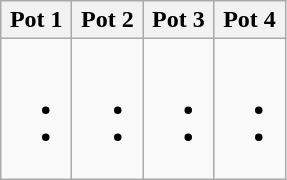<table class="wikitable">
<tr>
<th>Pot 1</th>
<th>Pot 2</th>
<th>Pot 3</th>
<th>Pot 4</th>
</tr>
<tr>
<td valign=top><br><ul><li> </li><li> </li></ul></td>
<td valign=top><br><ul><li></li><li></li></ul></td>
<td valign=top><br><ul><li></li><li></li></ul></td>
<td valign=top><br><ul><li></li><li></li></ul></td>
</tr>
</table>
